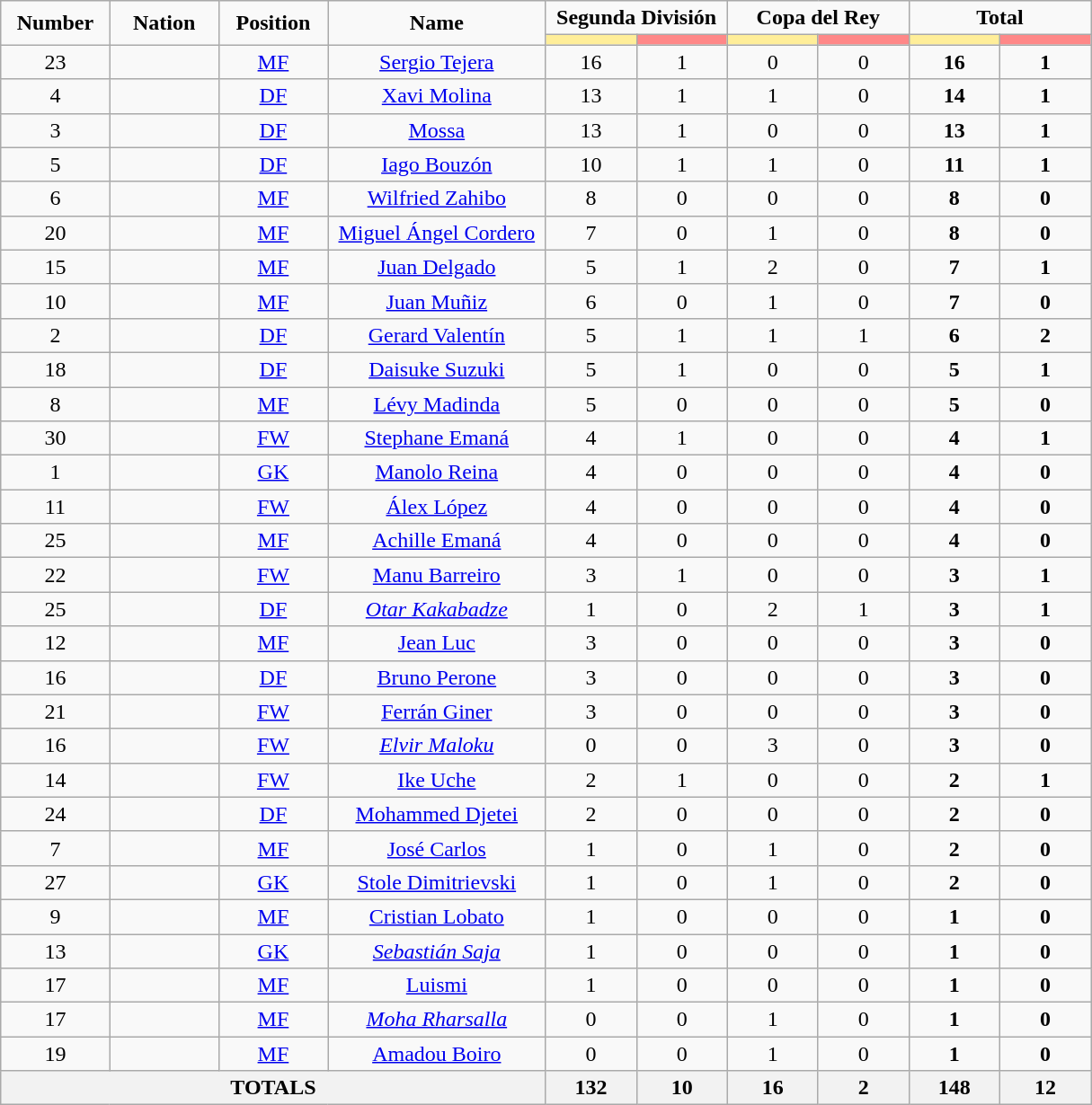<table class="wikitable" style="text-align:center;">
<tr style="text-align:center;">
<td rowspan="2"  style="width:10%; "><strong>Number</strong></td>
<td rowspan="2"  style="width:10%; "><strong>Nation</strong></td>
<td rowspan="2"  style="width:10%; "><strong>Position</strong></td>
<td rowspan="2"  style="width:20%; "><strong>Name</strong></td>
<td colspan="2"><strong>Segunda División</strong></td>
<td colspan="2"><strong>Copa del Rey</strong></td>
<td colspan="2"><strong>Total</strong></td>
</tr>
<tr>
<th style="width:60px; background:#fe9;"></th>
<th style="width:60px; background:#ff8888;"></th>
<th style="width:60px; background:#fe9;"></th>
<th style="width:60px; background:#ff8888;"></th>
<th style="width:60px; background:#fe9;"></th>
<th style="width:60px; background:#ff8888;"></th>
</tr>
<tr>
<td>23</td>
<td></td>
<td><a href='#'>MF</a></td>
<td><a href='#'>Sergio Tejera</a></td>
<td>16</td>
<td>1</td>
<td>0</td>
<td>0</td>
<td><strong>16</strong></td>
<td><strong>1</strong></td>
</tr>
<tr>
<td>4</td>
<td></td>
<td><a href='#'>DF</a></td>
<td><a href='#'>Xavi Molina</a></td>
<td>13</td>
<td>1</td>
<td>1</td>
<td>0</td>
<td><strong>14</strong></td>
<td><strong>1</strong></td>
</tr>
<tr>
<td>3</td>
<td></td>
<td><a href='#'>DF</a></td>
<td><a href='#'>Mossa</a></td>
<td>13</td>
<td>1</td>
<td>0</td>
<td>0</td>
<td><strong>13</strong></td>
<td><strong>1</strong></td>
</tr>
<tr>
<td>5</td>
<td></td>
<td><a href='#'>DF</a></td>
<td><a href='#'>Iago Bouzón</a></td>
<td>10</td>
<td>1</td>
<td>1</td>
<td>0</td>
<td><strong>11</strong></td>
<td><strong>1</strong></td>
</tr>
<tr>
<td>6</td>
<td></td>
<td><a href='#'>MF</a></td>
<td><a href='#'>Wilfried Zahibo</a></td>
<td>8</td>
<td>0</td>
<td>0</td>
<td>0</td>
<td><strong>8</strong></td>
<td><strong>0</strong></td>
</tr>
<tr>
<td>20</td>
<td></td>
<td><a href='#'>MF</a></td>
<td><a href='#'>Miguel Ángel Cordero</a></td>
<td>7</td>
<td>0</td>
<td>1</td>
<td>0</td>
<td><strong>8</strong></td>
<td><strong>0</strong></td>
</tr>
<tr>
<td>15</td>
<td></td>
<td><a href='#'>MF</a></td>
<td><a href='#'>Juan Delgado</a></td>
<td>5</td>
<td>1</td>
<td>2</td>
<td>0</td>
<td><strong>7</strong></td>
<td><strong>1</strong></td>
</tr>
<tr>
<td>10</td>
<td></td>
<td><a href='#'>MF</a></td>
<td><a href='#'>Juan Muñiz</a></td>
<td>6</td>
<td>0</td>
<td>1</td>
<td>0</td>
<td><strong>7</strong></td>
<td><strong>0</strong></td>
</tr>
<tr>
<td>2</td>
<td></td>
<td><a href='#'>DF</a></td>
<td><a href='#'>Gerard Valentín</a></td>
<td>5</td>
<td>1</td>
<td>1</td>
<td>1</td>
<td><strong>6</strong></td>
<td><strong>2</strong></td>
</tr>
<tr>
<td>18</td>
<td></td>
<td><a href='#'>DF</a></td>
<td><a href='#'>Daisuke Suzuki</a></td>
<td>5</td>
<td>1</td>
<td>0</td>
<td>0</td>
<td><strong>5</strong></td>
<td><strong>1</strong></td>
</tr>
<tr>
<td>8</td>
<td></td>
<td><a href='#'>MF</a></td>
<td><a href='#'>Lévy Madinda</a></td>
<td>5</td>
<td>0</td>
<td>0</td>
<td>0</td>
<td><strong>5</strong></td>
<td><strong>0</strong></td>
</tr>
<tr>
<td>30</td>
<td></td>
<td><a href='#'>FW</a></td>
<td><a href='#'>Stephane Emaná</a></td>
<td>4</td>
<td>1</td>
<td>0</td>
<td>0</td>
<td><strong>4</strong></td>
<td><strong>1</strong></td>
</tr>
<tr>
<td>1</td>
<td></td>
<td><a href='#'>GK</a></td>
<td><a href='#'>Manolo Reina</a></td>
<td>4</td>
<td>0</td>
<td>0</td>
<td>0</td>
<td><strong>4</strong></td>
<td><strong>0</strong></td>
</tr>
<tr>
<td>11</td>
<td></td>
<td><a href='#'>FW</a></td>
<td><a href='#'>Álex López</a></td>
<td>4</td>
<td>0</td>
<td>0</td>
<td>0</td>
<td><strong>4</strong></td>
<td><strong>0</strong></td>
</tr>
<tr>
<td>25</td>
<td></td>
<td><a href='#'>MF</a></td>
<td><a href='#'>Achille Emaná</a></td>
<td>4</td>
<td>0</td>
<td>0</td>
<td>0</td>
<td><strong>4</strong></td>
<td><strong>0</strong></td>
</tr>
<tr>
<td>22</td>
<td></td>
<td><a href='#'>FW</a></td>
<td><a href='#'>Manu Barreiro</a></td>
<td>3</td>
<td>1</td>
<td>0</td>
<td>0</td>
<td><strong>3</strong></td>
<td><strong>1</strong></td>
</tr>
<tr>
<td>25</td>
<td></td>
<td><a href='#'>DF</a></td>
<td><em><a href='#'>Otar Kakabadze</a></em></td>
<td>1</td>
<td>0</td>
<td>2</td>
<td>1</td>
<td><strong>3</strong></td>
<td><strong>1</strong></td>
</tr>
<tr>
<td>12</td>
<td></td>
<td><a href='#'>MF</a></td>
<td><a href='#'>Jean Luc</a></td>
<td>3</td>
<td>0</td>
<td>0</td>
<td>0</td>
<td><strong>3</strong></td>
<td><strong>0</strong></td>
</tr>
<tr>
<td>16</td>
<td></td>
<td><a href='#'>DF</a></td>
<td><a href='#'>Bruno Perone</a></td>
<td>3</td>
<td>0</td>
<td>0</td>
<td>0</td>
<td><strong>3</strong></td>
<td><strong>0</strong></td>
</tr>
<tr>
<td>21</td>
<td></td>
<td><a href='#'>FW</a></td>
<td><a href='#'>Ferrán Giner</a></td>
<td>3</td>
<td>0</td>
<td>0</td>
<td>0</td>
<td><strong>3</strong></td>
<td><strong>0</strong></td>
</tr>
<tr>
<td>16</td>
<td></td>
<td><a href='#'>FW</a></td>
<td><em><a href='#'>Elvir Maloku</a></em></td>
<td>0</td>
<td>0</td>
<td>3</td>
<td>0</td>
<td><strong>3</strong></td>
<td><strong>0</strong></td>
</tr>
<tr>
<td>14</td>
<td></td>
<td><a href='#'>FW</a></td>
<td><a href='#'>Ike Uche</a></td>
<td>2</td>
<td>1</td>
<td>0</td>
<td>0</td>
<td><strong>2</strong></td>
<td><strong>1</strong></td>
</tr>
<tr>
<td>24</td>
<td></td>
<td><a href='#'>DF</a></td>
<td><a href='#'>Mohammed Djetei</a></td>
<td>2</td>
<td>0</td>
<td>0</td>
<td>0</td>
<td><strong>2</strong></td>
<td><strong>0</strong></td>
</tr>
<tr>
<td>7</td>
<td></td>
<td><a href='#'>MF</a></td>
<td><a href='#'>José Carlos</a></td>
<td>1</td>
<td>0</td>
<td>1</td>
<td>0</td>
<td><strong>2</strong></td>
<td><strong>0</strong></td>
</tr>
<tr>
<td>27</td>
<td></td>
<td><a href='#'>GK</a></td>
<td><a href='#'>Stole Dimitrievski</a></td>
<td>1</td>
<td>0</td>
<td>1</td>
<td>0</td>
<td><strong>2</strong></td>
<td><strong>0</strong></td>
</tr>
<tr>
<td>9</td>
<td></td>
<td><a href='#'>MF</a></td>
<td><a href='#'>Cristian Lobato</a></td>
<td>1</td>
<td>0</td>
<td>0</td>
<td>0</td>
<td><strong>1</strong></td>
<td><strong>0</strong></td>
</tr>
<tr>
<td>13</td>
<td></td>
<td><a href='#'>GK</a></td>
<td><em><a href='#'>Sebastián Saja</a></em></td>
<td>1</td>
<td>0</td>
<td>0</td>
<td>0</td>
<td><strong>1</strong></td>
<td><strong>0</strong></td>
</tr>
<tr>
<td>17</td>
<td></td>
<td><a href='#'>MF</a></td>
<td><a href='#'>Luismi</a></td>
<td>1</td>
<td>0</td>
<td>0</td>
<td>0</td>
<td><strong>1</strong></td>
<td><strong>0</strong></td>
</tr>
<tr>
<td>17</td>
<td></td>
<td><a href='#'>MF</a></td>
<td><em><a href='#'>Moha Rharsalla</a></em></td>
<td>0</td>
<td>0</td>
<td>1</td>
<td>0</td>
<td><strong>1</strong></td>
<td><strong>0</strong></td>
</tr>
<tr>
<td>19</td>
<td></td>
<td><a href='#'>MF</a></td>
<td><a href='#'>Amadou Boiro</a></td>
<td>0</td>
<td>0</td>
<td>1</td>
<td>0</td>
<td><strong>1</strong></td>
<td><strong>0</strong></td>
</tr>
<tr>
<th colspan="4">TOTALS</th>
<th>132</th>
<th>10</th>
<th>16</th>
<th>2</th>
<th>148</th>
<th>12</th>
</tr>
</table>
